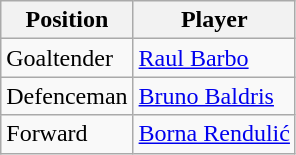<table class="wikitable">
<tr>
<th>Position</th>
<th>Player</th>
</tr>
<tr>
<td>Goaltender</td>
<td> <a href='#'>Raul Barbo</a></td>
</tr>
<tr>
<td>Defenceman</td>
<td> <a href='#'>Bruno Baldris</a></td>
</tr>
<tr>
<td>Forward</td>
<td> <a href='#'>Borna Rendulić</a></td>
</tr>
</table>
